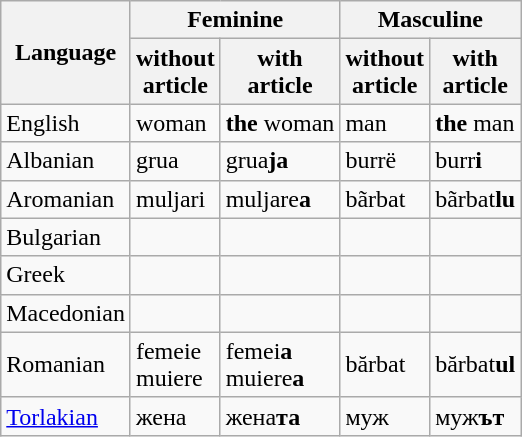<table class="wikitable">
<tr>
<th rowspan=2>Language</th>
<th colspan=2>Feminine</th>
<th colspan=2>Masculine</th>
</tr>
<tr>
<th>without<br>article</th>
<th>with<br>article</th>
<th>without<br>article</th>
<th>with<br>article</th>
</tr>
<tr>
<td>English</td>
<td>woman</td>
<td><strong>the</strong> woman</td>
<td>man</td>
<td><strong>the</strong> man</td>
</tr>
<tr>
<td>Albanian</td>
<td>grua</td>
<td>grua<strong>ja</strong></td>
<td>burrë</td>
<td>burr<strong>i</strong></td>
</tr>
<tr>
<td>Aromanian</td>
<td>muljari</td>
<td>muljare<strong>a</strong></td>
<td>bãrbat</td>
<td>bãrbat<strong>lu</strong></td>
</tr>
<tr>
<td>Bulgarian</td>
<td></td>
<td></td>
<td></td>
<td></td>
</tr>
<tr>
<td>Greek</td>
<td></td>
<td></td>
<td></td>
<td></td>
</tr>
<tr>
<td>Macedonian</td>
<td></td>
<td></td>
<td></td>
<td></td>
</tr>
<tr>
<td>Romanian</td>
<td>femeie<br>muiere</td>
<td>femei<strong>a</strong><br>muiere<strong>a</strong></td>
<td>bărbat</td>
<td>bărbat<strong>ul</strong></td>
</tr>
<tr>
<td><a href='#'>Torlakian</a></td>
<td>жена</td>
<td>жена<strong>та</strong></td>
<td>муж</td>
<td>муж<strong>ът</strong></td>
</tr>
</table>
